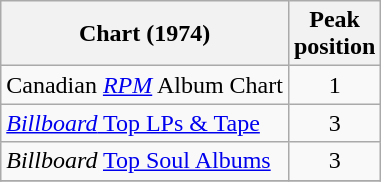<table class="wikitable">
<tr>
<th>Chart (1974)</th>
<th>Peak<br>position</th>
</tr>
<tr>
<td>Canadian <em><a href='#'>RPM</a></em> Album Chart</td>
<td align=center>1</td>
</tr>
<tr>
<td><a href='#'><em>Billboard</em> Top LPs & Tape</a></td>
<td align=center>3</td>
</tr>
<tr>
<td><em>Billboard</em> <a href='#'>Top Soul Albums</a></td>
<td align=center>3</td>
</tr>
<tr>
</tr>
</table>
